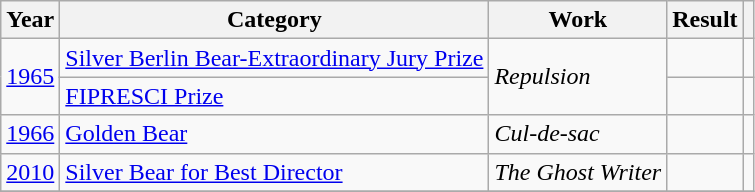<table class="wikitable">
<tr>
<th>Year</th>
<th>Category</th>
<th>Work</th>
<th>Result</th>
<th></th>
</tr>
<tr>
<td rowspan=2><a href='#'>1965</a></td>
<td><a href='#'>Silver Berlin Bear-Extraordinary Jury Prize</a></td>
<td rowspan=2><em>Repulsion</em></td>
<td></td>
<td></td>
</tr>
<tr>
<td><a href='#'>FIPRESCI Prize</a></td>
<td></td>
<td></td>
</tr>
<tr>
<td><a href='#'>1966</a></td>
<td><a href='#'>Golden Bear</a></td>
<td><em>Cul-de-sac</em></td>
<td></td>
<td></td>
</tr>
<tr>
<td><a href='#'>2010</a></td>
<td><a href='#'>Silver Bear for Best Director</a></td>
<td><em>The Ghost Writer</em></td>
<td></td>
<td></td>
</tr>
<tr>
</tr>
</table>
